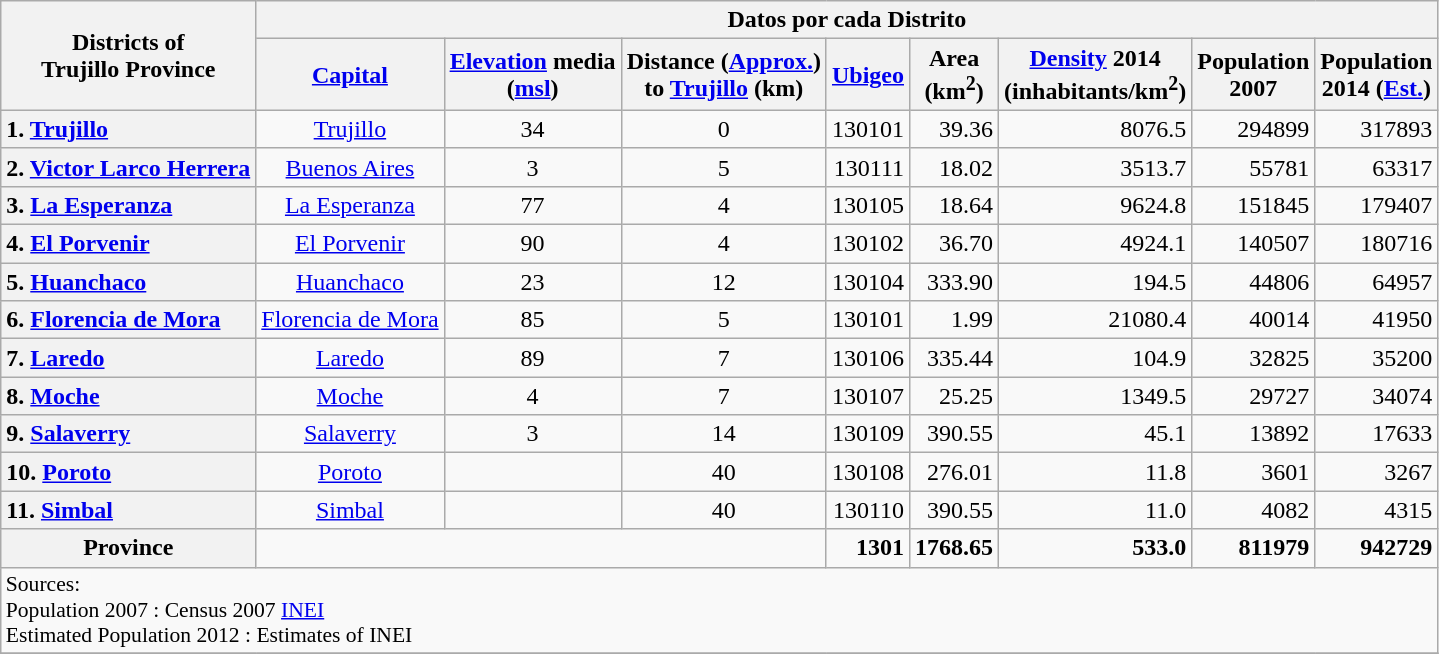<table class="wikitable" style="text-align:right">
<tr ---->
<th rowspan="2">Districts of<br>Trujillo Province</th>
<th colspan="8">Datos por cada Distrito</th>
</tr>
<tr>
<th><a href='#'>Capital</a></th>
<th><a href='#'>Elevation</a> media<br>(<a href='#'>msl</a>)</th>
<th>Distance (<a href='#'>Approx.</a>)<br>to <a href='#'>Trujillo</a> (km)</th>
<th><a href='#'>Ubigeo</a></th>
<th>Area<br>(km<sup>2</sup>)</th>
<th><a href='#'>Density</a> 2014<br>(inhabitants/km<sup>2</sup>)</th>
<th>Population<br>2007</th>
<th>Population<br>2014 (<a href='#'>Est.</a>)</th>
</tr>
<tr ---->
<th style="text-align:left">1.  <a href='#'>Trujillo</a></th>
<td style="text-align:center"><a href='#'>Trujillo</a></td>
<td style="text-align:center">34</td>
<td style="text-align:center">0</td>
<td>130101</td>
<td>39.36</td>
<td>8076.5</td>
<td>294899</td>
<td>317893</td>
</tr>
<tr ---->
<th style="text-align:left">2.  <a href='#'>Victor Larco Herrera</a></th>
<td style="text-align:center"><a href='#'>Buenos Aires</a></td>
<td style="text-align:center">3</td>
<td style="text-align:center">5</td>
<td>130111</td>
<td>18.02</td>
<td>3513.7</td>
<td>55781</td>
<td>63317</td>
</tr>
<tr ---->
<th style="text-align:left">3.  <a href='#'>La Esperanza</a></th>
<td style="text-align:center"><a href='#'>La Esperanza</a></td>
<td style="text-align:center">77</td>
<td style="text-align:center">4</td>
<td>130105</td>
<td>18.64</td>
<td>9624.8</td>
<td>151845</td>
<td>179407</td>
</tr>
<tr ---->
<th style="text-align:left">4.  <a href='#'>El Porvenir</a></th>
<td style="text-align:center"><a href='#'>El Porvenir</a></td>
<td style="text-align:center">90</td>
<td style="text-align:center">4</td>
<td>130102</td>
<td>36.70</td>
<td>4924.1</td>
<td>140507</td>
<td>180716</td>
</tr>
<tr ---->
<th style="text-align:left">5.  <a href='#'>Huanchaco</a></th>
<td style="text-align:center"><a href='#'>Huanchaco</a></td>
<td style="text-align:center">23</td>
<td style="text-align:center">12</td>
<td>130104</td>
<td>333.90</td>
<td>194.5</td>
<td>44806</td>
<td>64957</td>
</tr>
<tr ---->
<th style="text-align:left">6.  <a href='#'>Florencia de Mora</a></th>
<td style="text-align:center"><a href='#'>Florencia de Mora</a></td>
<td style="text-align:center">85</td>
<td style="text-align:center">5</td>
<td>130101</td>
<td>1.99</td>
<td>21080.4</td>
<td>40014</td>
<td>41950</td>
</tr>
<tr ---->
<th style="text-align:left">7.  <a href='#'>Laredo</a></th>
<td style="text-align:center"><a href='#'>Laredo</a></td>
<td style="text-align:center">89</td>
<td style="text-align:center">7</td>
<td>130106</td>
<td>335.44</td>
<td>104.9</td>
<td>32825</td>
<td>35200</td>
</tr>
<tr ---->
<th style="text-align:left">8.  <a href='#'>Moche</a></th>
<td style="text-align:center"><a href='#'>Moche</a></td>
<td style="text-align:center">4</td>
<td style="text-align:center">7</td>
<td>130107</td>
<td>25.25</td>
<td>1349.5</td>
<td>29727</td>
<td>34074</td>
</tr>
<tr ---->
<th style="text-align:left">9.  <a href='#'>Salaverry</a></th>
<td style="text-align:center"><a href='#'>Salaverry</a></td>
<td style="text-align:center">3</td>
<td style="text-align:center">14</td>
<td>130109</td>
<td>390.55</td>
<td>45.1</td>
<td>13892</td>
<td>17633</td>
</tr>
<tr ---->
<th style="text-align:left">10. <a href='#'>Poroto</a></th>
<td style="text-align:center"><a href='#'>Poroto</a></td>
<td style="text-align:center"></td>
<td style="text-align:center">40</td>
<td>130108</td>
<td>276.01</td>
<td>11.8</td>
<td>3601</td>
<td>3267</td>
</tr>
<tr ---->
<th style="text-align:left">11. <a href='#'>Simbal</a></th>
<td style="text-align:center"><a href='#'>Simbal</a></td>
<td style="text-align:center"></td>
<td style="text-align:center">40</td>
<td>130110</td>
<td>390.55</td>
<td>11.0</td>
<td>4082</td>
<td>4315</td>
</tr>
<tr style="font-weight:bold">
<th>Province</th>
<td colspan=3></td>
<td>1301</td>
<td>1768.65</td>
<td>533.0</td>
<td>811979</td>
<td>942729</td>
</tr>
<tr ---->
<td colspan="9" style="text-align:left;font-size:90%;">Sources:<br>Population 2007 : Census 2007 <a href='#'>INEI</a><br>Estimated Population 2012 : Estimates of INEI <br></td>
</tr>
<tr ---->
</tr>
</table>
